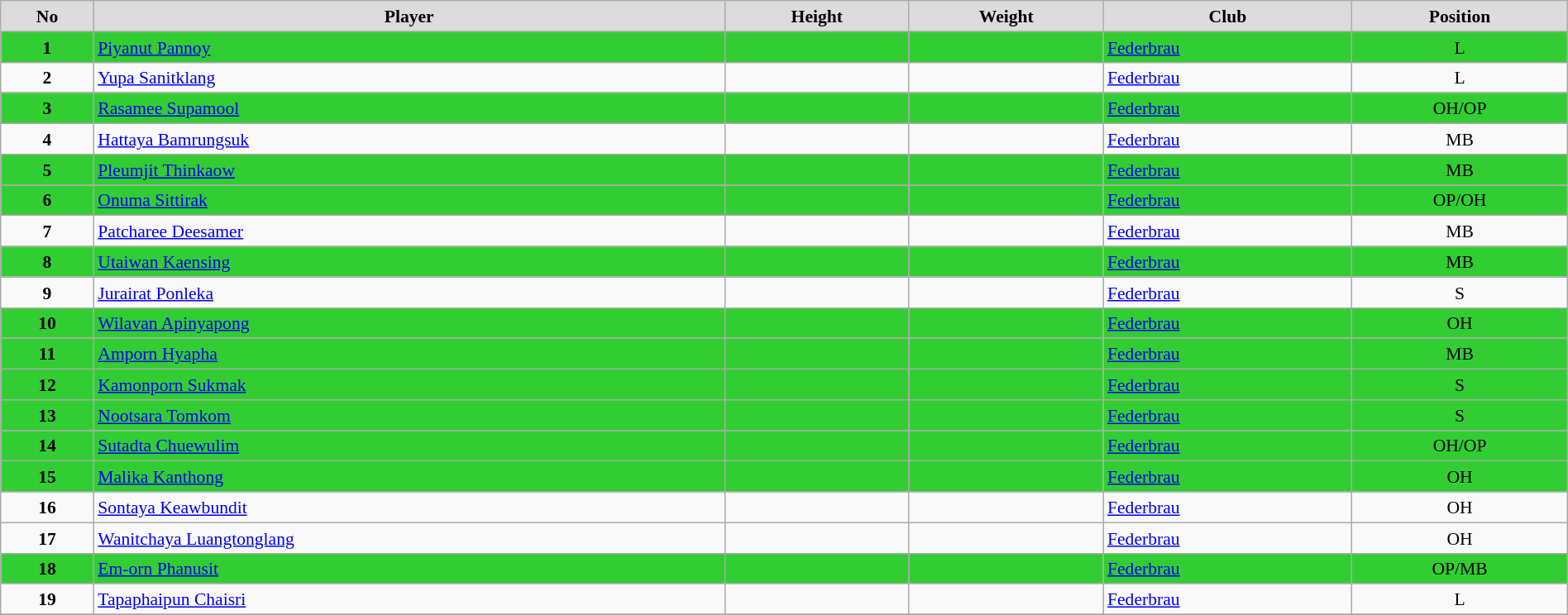<table class="wikitable" style="margin:0.5em auto; font-size:90%; line-height:1.25em;" width=100%>
<tr>
<td bgcolor="#DCDCDC" align="center"><strong>No</strong></td>
<td bgcolor="#DCDCDC" align="center"><strong>Player</strong></td>
<td bgcolor="#DCDCDC" align="center"><strong>Height</strong></td>
<td bgcolor="#DCDCDC" align="center"><strong>Weight</strong></td>
<td bgcolor="#DCDCDC" align="center"><strong>Club</strong></td>
<td bgcolor="#DCDCDC" align="center"><strong>Position</strong></td>
</tr>
<tr>
<td style="background:limegreen;" align="center"><strong>1</strong></td>
<td style="background:limegreen;"><a href='#'>Piyanut Pannoy</a></td>
<td style="background:limegreen;" align="center"></td>
<td style="background:limegreen;" align="center"></td>
<td style="background:limegreen;"> <a href='#'>Federbrau</a></td>
<td style="background:limegreen;" align="center">L</td>
</tr>
<tr>
<td align="center"><strong>2</strong></td>
<td><a href='#'>Yupa Sanitklang</a></td>
<td align="center"></td>
<td align="center"></td>
<td> <a href='#'>Federbrau</a></td>
<td align="center">L</td>
</tr>
<tr>
<td style="background:limegreen;" align="center"><strong>3</strong></td>
<td style="background:limegreen;"><a href='#'>Rasamee Supamool</a></td>
<td style="background:limegreen;" align="center"></td>
<td style="background:limegreen;" align="center"></td>
<td style="background:limegreen;"> <a href='#'>Federbrau</a></td>
<td style="background:limegreen;" align="center">OH/OP</td>
</tr>
<tr>
<td align="center"><strong>4</strong></td>
<td><a href='#'>Hattaya Bamrungsuk</a></td>
<td align="center"></td>
<td align="center"></td>
<td> <a href='#'>Federbrau</a></td>
<td align="center">MB</td>
</tr>
<tr>
<td style="background:limegreen;" align="center"><strong>5</strong></td>
<td style="background:limegreen;"><a href='#'>Pleumjit Thinkaow</a></td>
<td style="background:limegreen;" align="center"></td>
<td style="background:limegreen;" align="center"></td>
<td style="background:limegreen;"> <a href='#'>Federbrau</a></td>
<td style="background:limegreen;" align="center">MB</td>
</tr>
<tr>
<td style="background:limegreen;" align="center"><strong>6</strong></td>
<td style="background:limegreen;"><a href='#'>Onuma Sittirak</a></td>
<td style="background:limegreen;" align="center"></td>
<td style="background:limegreen;" align="center"></td>
<td style="background:limegreen;"> <a href='#'>Federbrau</a></td>
<td style="background:limegreen;" align="center">OP/OH</td>
</tr>
<tr>
<td align="center"><strong>7</strong></td>
<td><a href='#'>Patcharee Deesamer</a></td>
<td align="center"></td>
<td align="center"></td>
<td> <a href='#'>Federbrau</a></td>
<td align="center">MB</td>
</tr>
<tr>
<td style="background:limegreen;" align="center"><strong>8</strong></td>
<td style="background:limegreen;"><a href='#'>Utaiwan Kaensing</a></td>
<td style="background:limegreen;" align="center"></td>
<td style="background:limegreen;" align="center"></td>
<td style="background:limegreen;"> <a href='#'>Federbrau</a></td>
<td style="background:limegreen;" align="center">MB</td>
</tr>
<tr>
<td align="center"><strong>9</strong></td>
<td><a href='#'>Jurairat Ponleka</a></td>
<td align="center"></td>
<td align="center"></td>
<td> <a href='#'>Federbrau</a></td>
<td align="center">S</td>
</tr>
<tr>
<td style="background:limegreen;" align="center"><strong>10</strong></td>
<td style="background:limegreen;"><a href='#'>Wilavan Apinyapong</a></td>
<td style="background:limegreen;" align="center"></td>
<td style="background:limegreen;" align="center"></td>
<td style="background:limegreen;"> <a href='#'>Federbrau</a></td>
<td style="background:limegreen;" align="center">OH</td>
</tr>
<tr>
<td style="background:limegreen;" align="center"><strong>11</strong></td>
<td style="background:limegreen;"><a href='#'>Amporn Hyapha</a></td>
<td style="background:limegreen;" align="center"></td>
<td style="background:limegreen;" align="center"></td>
<td style="background:limegreen;"> <a href='#'>Federbrau</a></td>
<td style="background:limegreen;" align="center">MB</td>
</tr>
<tr>
<td style="background:limegreen;" align="center"><strong>12</strong></td>
<td style="background:limegreen;"><a href='#'>Kamonporn Sukmak</a></td>
<td style="background:limegreen;" align="center"></td>
<td style="background:limegreen;" align="center"></td>
<td style="background:limegreen;"> <a href='#'>Federbrau</a></td>
<td style="background:limegreen;" align="center">S</td>
</tr>
<tr>
<td style="background:limegreen;" align="center"><strong>13</strong></td>
<td style="background:limegreen;"><a href='#'>Nootsara Tomkom</a></td>
<td style="background:limegreen;" align="center"></td>
<td style="background:limegreen;" align="center"></td>
<td style="background:limegreen;"> <a href='#'>Federbrau</a></td>
<td style="background:limegreen;" align="center">S</td>
</tr>
<tr>
<td style="background:limegreen;" align="center"><strong>14</strong></td>
<td style="background:limegreen;"><a href='#'>Sutadta Chuewulim</a></td>
<td style="background:limegreen;" align="center"></td>
<td style="background:limegreen;" align="center"></td>
<td style="background:limegreen;"> <a href='#'>Federbrau</a></td>
<td style="background:limegreen;" align="center">OH/OP</td>
</tr>
<tr>
<td style="background:limegreen;" align="center"><strong>15</strong></td>
<td style="background:limegreen;"><a href='#'>Malika Kanthong</a></td>
<td style="background:limegreen;" align="center"></td>
<td style="background:limegreen;" align="center"></td>
<td style="background:limegreen;"> <a href='#'>Federbrau</a></td>
<td style="background:limegreen;" align="center">OH</td>
</tr>
<tr>
<td align="center"><strong>16</strong></td>
<td><a href='#'>Sontaya Keawbundit</a></td>
<td align="center"></td>
<td align="center"></td>
<td> <a href='#'>Federbrau</a></td>
<td align="center">OH</td>
</tr>
<tr>
<td align="center"><strong>17</strong></td>
<td><a href='#'>Wanitchaya Luangtonglang</a></td>
<td align="center"></td>
<td align="center"></td>
<td> <a href='#'>Federbrau</a></td>
<td align="center">OH</td>
</tr>
<tr>
<td style="background:limegreen;" align="center"><strong>18</strong></td>
<td style="background:limegreen;"><a href='#'>Em-orn Phanusit</a></td>
<td style="background:limegreen;" align="center"></td>
<td style="background:limegreen;" align="center"></td>
<td style="background:limegreen;"> <a href='#'>Federbrau</a></td>
<td style="background:limegreen;" align="center">OP/MB</td>
</tr>
<tr>
<td align="center"><strong>19</strong></td>
<td><a href='#'>Tapaphaipun Chaisri</a></td>
<td align="center"></td>
<td align="center"></td>
<td> <a href='#'>Federbrau</a></td>
<td align="center">L</td>
</tr>
<tr>
</tr>
</table>
